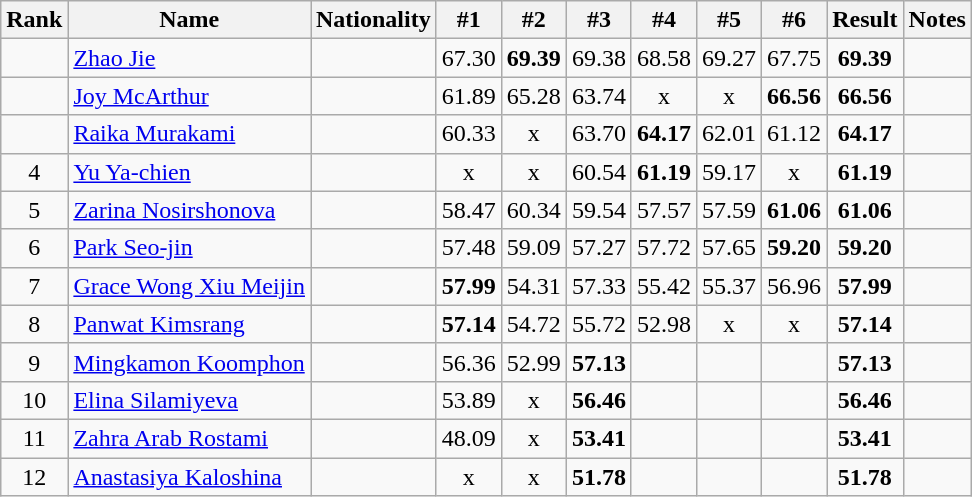<table class="wikitable sortable" style="text-align:center">
<tr>
<th>Rank</th>
<th>Name</th>
<th>Nationality</th>
<th>#1</th>
<th>#2</th>
<th>#3</th>
<th>#4</th>
<th>#5</th>
<th>#6</th>
<th>Result</th>
<th>Notes</th>
</tr>
<tr>
<td></td>
<td align=left><a href='#'>Zhao Jie</a></td>
<td align=left></td>
<td>67.30</td>
<td><strong>69.39</strong></td>
<td>69.38</td>
<td>68.58</td>
<td>69.27</td>
<td>67.75</td>
<td><strong>69.39</strong></td>
<td></td>
</tr>
<tr>
<td></td>
<td align=left><a href='#'>Joy McArthur</a></td>
<td align=left></td>
<td>61.89</td>
<td>65.28</td>
<td>63.74</td>
<td>x</td>
<td>x</td>
<td><strong>66.56</strong></td>
<td><strong>66.56</strong></td>
<td></td>
</tr>
<tr>
<td></td>
<td align=left><a href='#'>Raika Murakami</a></td>
<td align=left></td>
<td>60.33</td>
<td>x</td>
<td>63.70</td>
<td><strong>64.17</strong></td>
<td>62.01</td>
<td>61.12</td>
<td><strong>64.17</strong></td>
<td></td>
</tr>
<tr>
<td>4</td>
<td align=left><a href='#'>Yu Ya-chien</a></td>
<td align=left></td>
<td>x</td>
<td>x</td>
<td>60.54</td>
<td><strong>61.19</strong></td>
<td>59.17</td>
<td>x</td>
<td><strong>61.19</strong></td>
<td></td>
</tr>
<tr>
<td>5</td>
<td align=left><a href='#'>Zarina Nosirshonova</a></td>
<td align=left></td>
<td>58.47</td>
<td>60.34</td>
<td>59.54</td>
<td>57.57</td>
<td>57.59</td>
<td><strong>61.06</strong></td>
<td><strong>61.06</strong></td>
<td></td>
</tr>
<tr>
<td>6</td>
<td align=left><a href='#'>Park Seo-jin</a></td>
<td align=left></td>
<td>57.48</td>
<td>59.09</td>
<td>57.27</td>
<td>57.72</td>
<td>57.65</td>
<td><strong>59.20</strong></td>
<td><strong>59.20</strong></td>
<td></td>
</tr>
<tr>
<td>7</td>
<td align=left><a href='#'>Grace Wong Xiu Meijin</a></td>
<td align=left></td>
<td><strong>57.99</strong></td>
<td>54.31</td>
<td>57.33</td>
<td>55.42</td>
<td>55.37</td>
<td>56.96</td>
<td><strong>57.99</strong></td>
<td></td>
</tr>
<tr>
<td>8</td>
<td align=left><a href='#'>Panwat Kimsrang</a></td>
<td align=left></td>
<td><strong>57.14</strong></td>
<td>54.72</td>
<td>55.72</td>
<td>52.98</td>
<td>x</td>
<td>x</td>
<td><strong>57.14</strong></td>
<td></td>
</tr>
<tr>
<td>9</td>
<td align=left><a href='#'>Mingkamon Koomphon</a></td>
<td align=left></td>
<td>56.36</td>
<td>52.99</td>
<td><strong>57.13</strong></td>
<td></td>
<td></td>
<td></td>
<td><strong>57.13</strong></td>
<td></td>
</tr>
<tr>
<td>10</td>
<td align=left><a href='#'>Elina Silamiyeva</a></td>
<td align=left></td>
<td>53.89</td>
<td>x</td>
<td><strong>56.46</strong></td>
<td></td>
<td></td>
<td></td>
<td><strong>56.46</strong></td>
<td></td>
</tr>
<tr>
<td>11</td>
<td align=left><a href='#'>Zahra Arab Rostami</a></td>
<td align=left></td>
<td>48.09</td>
<td>x</td>
<td><strong>53.41</strong></td>
<td></td>
<td></td>
<td></td>
<td><strong>53.41</strong></td>
<td></td>
</tr>
<tr>
<td>12</td>
<td align=left><a href='#'>Anastasiya Kaloshina</a></td>
<td align=left></td>
<td>x</td>
<td>x</td>
<td><strong>51.78</strong></td>
<td></td>
<td></td>
<td></td>
<td><strong>51.78</strong></td>
<td></td>
</tr>
</table>
